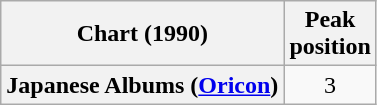<table class="wikitable plainrowheaders" style="text-align:center">
<tr>
<th scope="col">Chart (1990)</th>
<th scope="col">Peak<br>position</th>
</tr>
<tr>
<th scope="row">Japanese Albums (<a href='#'>Oricon</a>)</th>
<td>3</td>
</tr>
</table>
